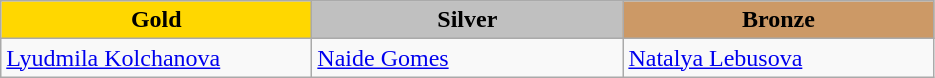<table class="wikitable" style="text-align:left">
<tr align="center">
<td width=200 bgcolor=gold><strong>Gold</strong></td>
<td width=200 bgcolor=silver><strong>Silver</strong></td>
<td width=200 bgcolor=CC9966><strong>Bronze</strong></td>
</tr>
<tr>
<td><a href='#'>Lyudmila Kolchanova</a><br><em></em></td>
<td><a href='#'>Naide Gomes</a><br><em></em></td>
<td><a href='#'>Natalya Lebusova</a><br><em></em></td>
</tr>
</table>
